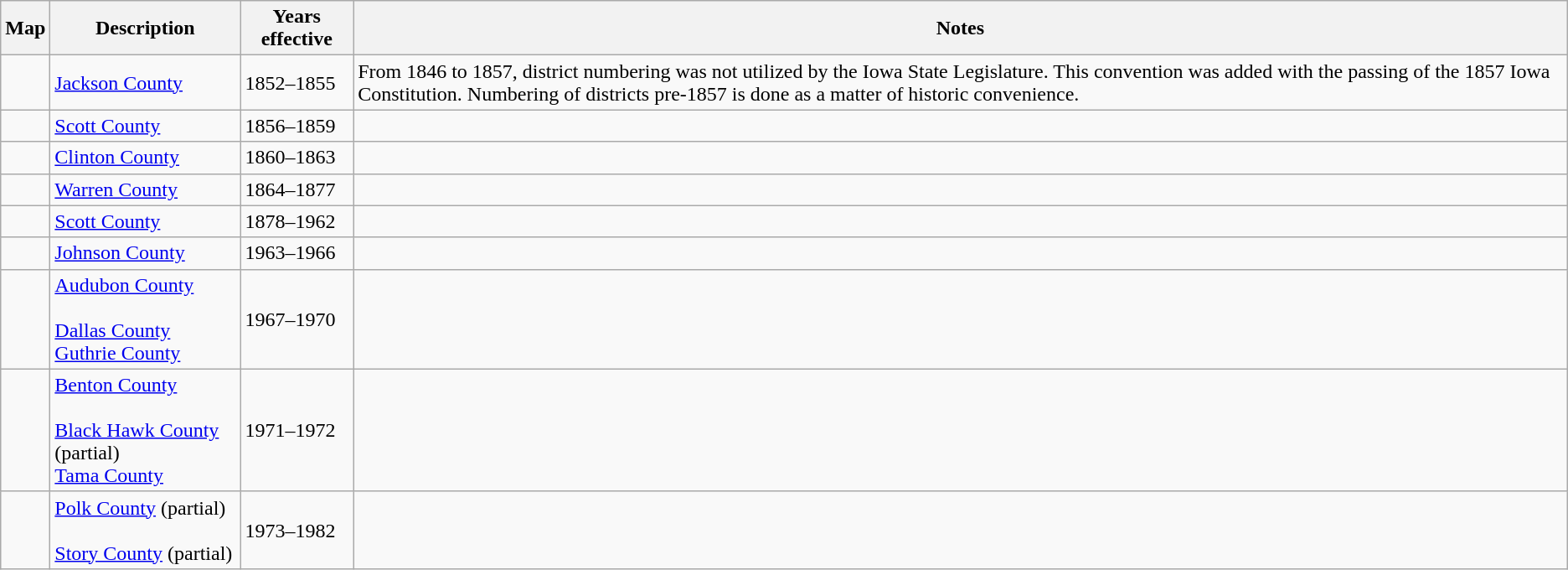<table class="wikitable sortable">
<tr>
<th>Map</th>
<th>Description</th>
<th>Years effective</th>
<th>Notes</th>
</tr>
<tr>
<td></td>
<td><a href='#'>Jackson County</a></td>
<td>1852–1855</td>
<td>From 1846 to 1857, district numbering was not utilized by the Iowa State Legislature. This convention was added with the passing of the 1857 Iowa Constitution. Numbering of districts pre-1857 is done as a matter of historic convenience.</td>
</tr>
<tr>
<td></td>
<td><a href='#'>Scott County</a></td>
<td>1856–1859</td>
<td></td>
</tr>
<tr>
<td></td>
<td><a href='#'>Clinton County</a></td>
<td>1860–1863</td>
<td></td>
</tr>
<tr>
<td></td>
<td><a href='#'>Warren County</a></td>
<td>1864–1877</td>
<td></td>
</tr>
<tr>
<td></td>
<td><a href='#'>Scott County</a></td>
<td>1878–1962</td>
<td></td>
</tr>
<tr>
<td></td>
<td><a href='#'>Johnson County</a></td>
<td>1963–1966</td>
<td></td>
</tr>
<tr>
<td></td>
<td><a href='#'>Audubon County</a><br><br><a href='#'>Dallas County</a><br>
<a href='#'>Guthrie County</a></td>
<td>1967–1970</td>
<td></td>
</tr>
<tr>
<td></td>
<td><a href='#'>Benton County</a><br><br><a href='#'>Black Hawk County</a> (partial)<br>
<a href='#'>Tama County</a></td>
<td>1971–1972</td>
<td></td>
</tr>
<tr>
<td></td>
<td><a href='#'>Polk County</a> (partial)<br><br><a href='#'>Story County</a> (partial)</td>
<td>1973–1982</td>
<td></td>
</tr>
</table>
